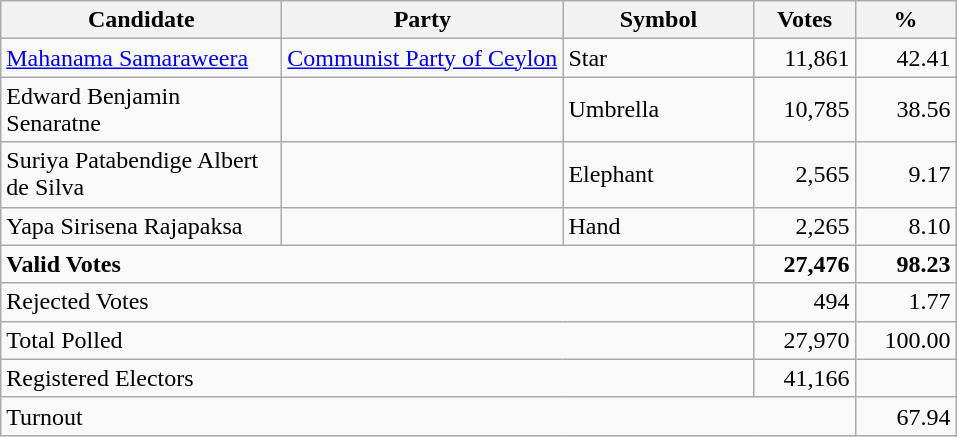<table class="wikitable" border="1" style="text-align:right;">
<tr>
<th align=left width="180">Candidate</th>
<th align=left width="180">Party</th>
<th align=left width="120">Symbol</th>
<th align=left width="60">Votes</th>
<th align=left width="60">%</th>
</tr>
<tr>
<td align=left><a href='#'>Mahanama Samaraweera</a></td>
<td align=left><a href='#'>Communist Party of Ceylon</a></td>
<td align=left>Star</td>
<td align=right>11,861</td>
<td align=right>42.41</td>
</tr>
<tr>
<td align=left>Edward Benjamin Senaratne</td>
<td></td>
<td align=left>Umbrella</td>
<td align=right>10,785</td>
<td align=right>38.56</td>
</tr>
<tr>
<td align=left>Suriya Patabendige Albert de Silva</td>
<td></td>
<td align=left>Elephant</td>
<td align=right>2,565</td>
<td align=right>9.17</td>
</tr>
<tr>
<td align=left>Yapa Sirisena Rajapaksa</td>
<td></td>
<td align=left>Hand</td>
<td align=right>2,265</td>
<td align=right>8.10</td>
</tr>
<tr>
<td align=left colspan=3><strong>Valid Votes</strong></td>
<td align=right><strong>27,476</strong></td>
<td align=right><strong>98.23</strong></td>
</tr>
<tr>
<td align=left colspan=3>Rejected Votes</td>
<td align=right>494</td>
<td align=right>1.77</td>
</tr>
<tr>
<td align=left colspan=3>Total Polled</td>
<td align=right>27,970</td>
<td align=right>100.00</td>
</tr>
<tr>
<td align=left colspan=3>Registered Electors</td>
<td>41,166</td>
<td></td>
</tr>
<tr>
<td align=left colspan=4>Turnout</td>
<td align=right>67.94</td>
</tr>
</table>
